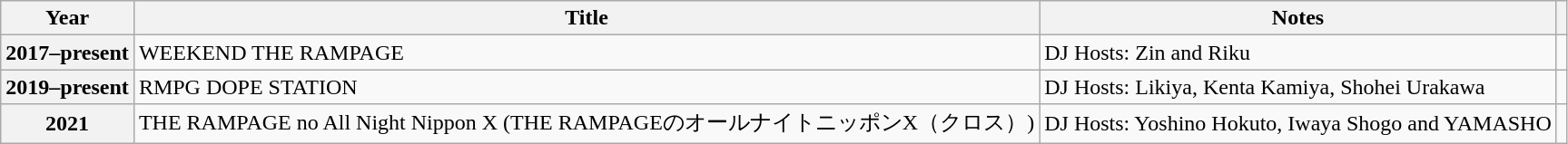<table class="wikitable plainrowheaders">
<tr>
<th scope="col">Year</th>
<th scope="col">Title</th>
<th class="unsortable" scope="col">Notes</th>
<th class="unsortable" scope="col"></th>
</tr>
<tr>
<th scope="row">2017–present</th>
<td>WEEKEND THE RAMPAGE</td>
<td>DJ Hosts: Zin and Riku</td>
<td style="text-align:center"></td>
</tr>
<tr>
<th scope="row">2019–present</th>
<td>RMPG DOPE STATION</td>
<td>DJ Hosts: Likiya, Kenta Kamiya, Shohei Urakawa</td>
<td style="text-align:center"></td>
</tr>
<tr>
<th scope="row">2021</th>
<td>THE RAMPAGE no All Night Nippon X (THE RAMPAGEのオールナイトニッポンX（クロス）)</td>
<td>DJ Hosts: Yoshino Hokuto, Iwaya Shogo and YAMASHO</td>
<td style="text-align:center"></td>
</tr>
</table>
